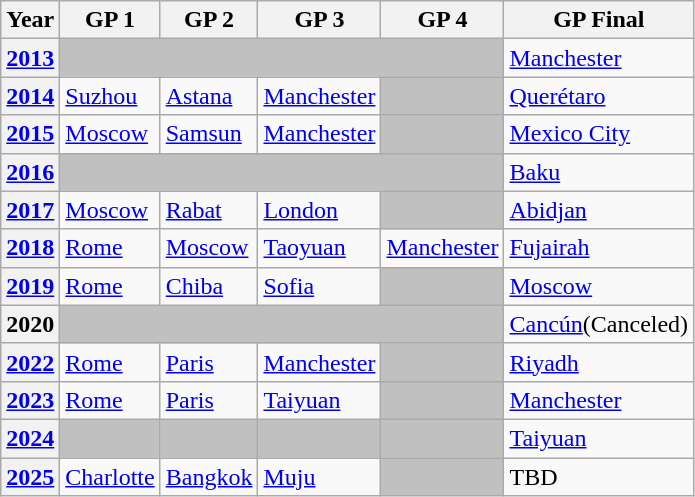<table class="wikitable">
<tr>
<th>Year</th>
<th>GP 1</th>
<th>GP 2</th>
<th>GP 3</th>
<th>GP 4</th>
<th>GP Final</th>
</tr>
<tr>
<th><a href='#'>2013</a></th>
<td colspan=4 bgcolor=silver></td>
<td> <a href='#'>Manchester</a></td>
</tr>
<tr>
<th><a href='#'>2014</a></th>
<td> <a href='#'>Suzhou</a></td>
<td> <a href='#'>Astana</a></td>
<td> <a href='#'>Manchester</a></td>
<td bgcolor=silver></td>
<td> <a href='#'>Querétaro</a></td>
</tr>
<tr>
<th><a href='#'>2015</a></th>
<td> <a href='#'>Moscow</a></td>
<td> <a href='#'>Samsun</a></td>
<td> <a href='#'>Manchester</a></td>
<td bgcolor=silver></td>
<td> <a href='#'>Mexico City</a></td>
</tr>
<tr>
<th><a href='#'>2016</a></th>
<td colspan=4 bgcolor=silver></td>
<td> <a href='#'>Baku</a></td>
</tr>
<tr>
<th><a href='#'>2017</a></th>
<td> <a href='#'>Moscow</a></td>
<td> <a href='#'>Rabat</a></td>
<td> <a href='#'>London</a></td>
<td bgcolor=silver></td>
<td> <a href='#'>Abidjan</a></td>
</tr>
<tr>
<th><a href='#'>2018</a></th>
<td> <a href='#'>Rome</a></td>
<td> <a href='#'>Moscow</a></td>
<td> <a href='#'>Taoyuan</a></td>
<td> <a href='#'>Manchester</a></td>
<td> <a href='#'>Fujairah</a></td>
</tr>
<tr>
<th><a href='#'>2019</a></th>
<td> <a href='#'>Rome</a></td>
<td> <a href='#'>Chiba</a></td>
<td> <a href='#'>Sofia</a></td>
<td bgcolor=silver></td>
<td> <a href='#'>Moscow</a></td>
</tr>
<tr>
<th 2020 World Taekwondo Grand Prix>2020</th>
<td colspan=4 bgcolor=silver></td>
<td> <a href='#'>Cancún</a>(Canceled)</td>
</tr>
<tr>
<th><a href='#'>2022</a></th>
<td> <a href='#'>Rome</a></td>
<td> <a href='#'>Paris</a></td>
<td> <a href='#'>Manchester</a></td>
<td bgcolor=silver></td>
<td> <a href='#'>Riyadh</a></td>
</tr>
<tr>
<th><a href='#'>2023</a></th>
<td> <a href='#'>Rome</a></td>
<td> <a href='#'>Paris</a></td>
<td> <a href='#'>Taiyuan</a></td>
<td bgcolor=silver></td>
<td> <a href='#'>Manchester</a></td>
</tr>
<tr>
<th><a href='#'>2024</a></th>
<td bgcolor=silver></td>
<td bgcolor=silver></td>
<td bgcolor=silver></td>
<td bgcolor=silver></td>
<td> <a href='#'>Taiyuan</a></td>
</tr>
<tr>
<th><a href='#'>2025</a></th>
<td> <a href='#'>Charlotte</a></td>
<td> <a href='#'>Bangkok</a></td>
<td> <a href='#'>Muju</a></td>
<td bgcolor=silver></td>
<td>TBD</td>
</tr>
</table>
